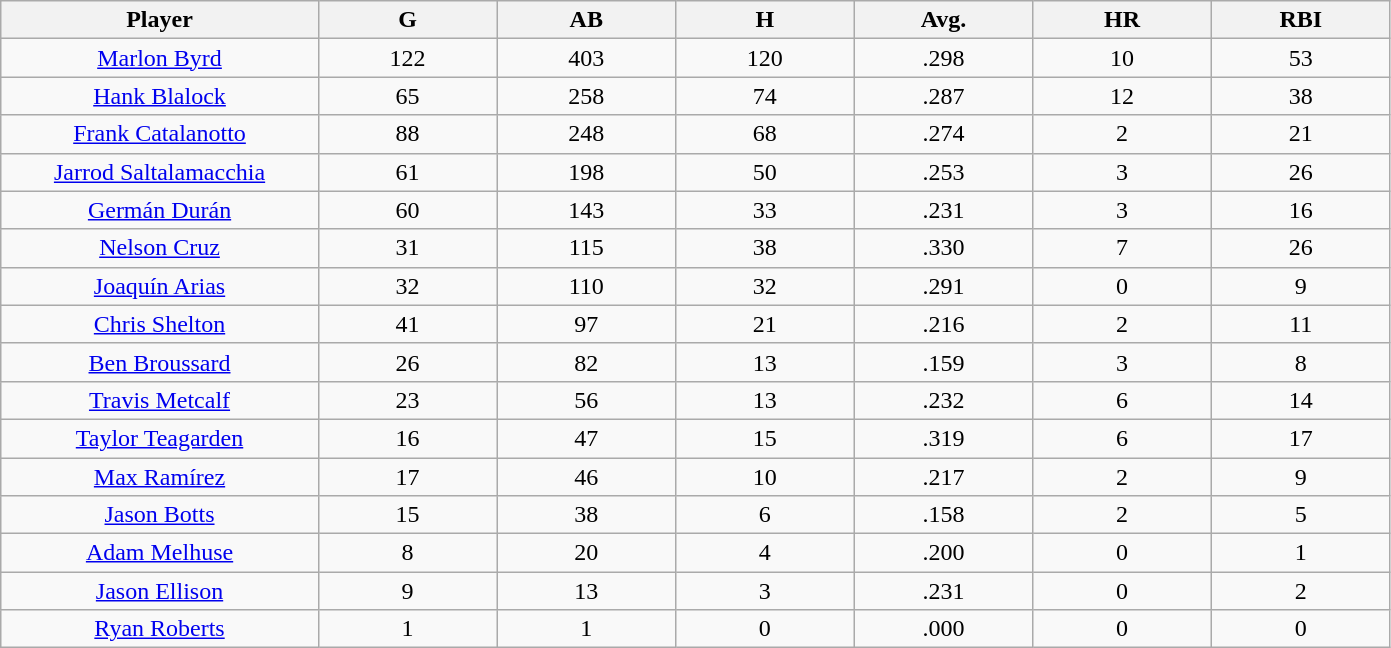<table class="wikitable sortable">
<tr>
<th bgcolor="#DDDDFF" width="16%">Player</th>
<th bgcolor="#DDDDFF" width="9%">G</th>
<th bgcolor="#DDDDFF" width="9%">AB</th>
<th bgcolor="#DDDDFF" width="9%">H</th>
<th bgcolor="#DDDDFF" width="9%">Avg.</th>
<th bgcolor="#DDDDFF" width="9%">HR</th>
<th bgcolor="#DDDDFF" width="9%">RBI</th>
</tr>
<tr align=center>
<td><a href='#'>Marlon Byrd</a></td>
<td>122</td>
<td>403</td>
<td>120</td>
<td>.298</td>
<td>10</td>
<td>53</td>
</tr>
<tr align=center>
<td><a href='#'>Hank Blalock</a></td>
<td>65</td>
<td>258</td>
<td>74</td>
<td>.287</td>
<td>12</td>
<td>38</td>
</tr>
<tr align=center>
<td><a href='#'>Frank Catalanotto</a></td>
<td>88</td>
<td>248</td>
<td>68</td>
<td>.274</td>
<td>2</td>
<td>21</td>
</tr>
<tr align=center>
<td><a href='#'>Jarrod Saltalamacchia</a></td>
<td>61</td>
<td>198</td>
<td>50</td>
<td>.253</td>
<td>3</td>
<td>26</td>
</tr>
<tr align=center>
<td><a href='#'>Germán Durán</a></td>
<td>60</td>
<td>143</td>
<td>33</td>
<td>.231</td>
<td>3</td>
<td>16</td>
</tr>
<tr align=center>
<td><a href='#'>Nelson Cruz</a></td>
<td>31</td>
<td>115</td>
<td>38</td>
<td>.330</td>
<td>7</td>
<td>26</td>
</tr>
<tr align=center>
<td><a href='#'>Joaquín Arias</a></td>
<td>32</td>
<td>110</td>
<td>32</td>
<td>.291</td>
<td>0</td>
<td>9</td>
</tr>
<tr align=center>
<td><a href='#'>Chris Shelton</a></td>
<td>41</td>
<td>97</td>
<td>21</td>
<td>.216</td>
<td>2</td>
<td>11</td>
</tr>
<tr align=center>
<td><a href='#'>Ben Broussard</a></td>
<td>26</td>
<td>82</td>
<td>13</td>
<td>.159</td>
<td>3</td>
<td>8</td>
</tr>
<tr align=center>
<td><a href='#'>Travis Metcalf</a></td>
<td>23</td>
<td>56</td>
<td>13</td>
<td>.232</td>
<td>6</td>
<td>14</td>
</tr>
<tr align=center>
<td><a href='#'>Taylor Teagarden</a></td>
<td>16</td>
<td>47</td>
<td>15</td>
<td>.319</td>
<td>6</td>
<td>17</td>
</tr>
<tr align=center>
<td><a href='#'>Max Ramírez</a></td>
<td>17</td>
<td>46</td>
<td>10</td>
<td>.217</td>
<td>2</td>
<td>9</td>
</tr>
<tr align=center>
<td><a href='#'>Jason Botts</a></td>
<td>15</td>
<td>38</td>
<td>6</td>
<td>.158</td>
<td>2</td>
<td>5</td>
</tr>
<tr align=center>
<td><a href='#'>Adam Melhuse</a></td>
<td>8</td>
<td>20</td>
<td>4</td>
<td>.200</td>
<td>0</td>
<td>1</td>
</tr>
<tr align=center>
<td><a href='#'>Jason Ellison</a></td>
<td>9</td>
<td>13</td>
<td>3</td>
<td>.231</td>
<td>0</td>
<td>2</td>
</tr>
<tr align=center>
<td><a href='#'>Ryan Roberts</a></td>
<td>1</td>
<td>1</td>
<td>0</td>
<td>.000</td>
<td>0</td>
<td>0</td>
</tr>
</table>
